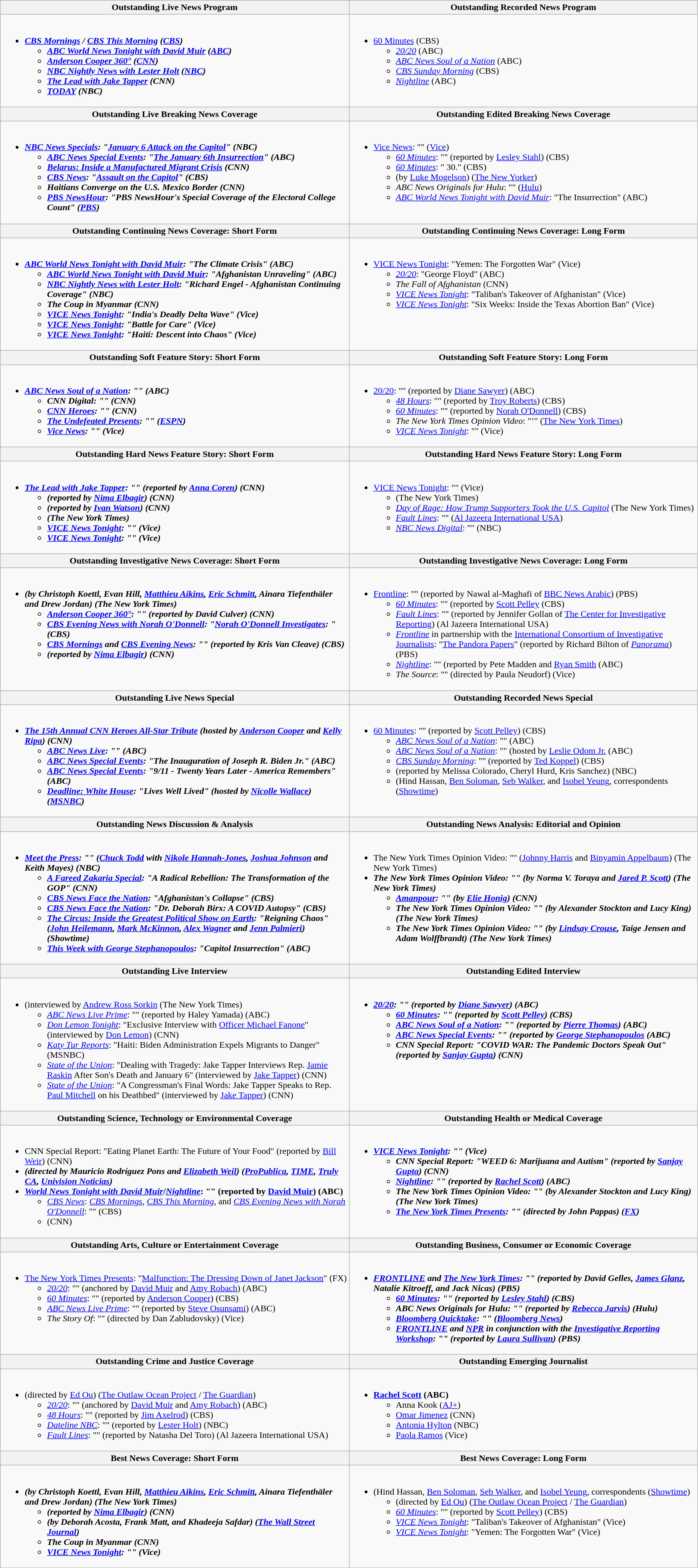<table class=wikitable>
<tr>
<th style="width:50%">Outstanding Live News Program</th>
<th style="width:50%">Outstanding Recorded News Program</th>
</tr>
<tr>
<td valign="top"><br><ul><li><strong><em><a href='#'>CBS Mornings</a> / <a href='#'>CBS This Morning</a><em> (<a href='#'>CBS</a>)<strong><ul><li></em><a href='#'>ABC World News Tonight with David Muir</a><em> (<a href='#'>ABC</a>)</li><li></em><a href='#'>Anderson Cooper 360°</a><em> (<a href='#'>CNN</a>)</li><li></em><a href='#'>NBC Nightly News with Lester Holt</a><em> (<a href='#'>NBC</a>)</li><li></em><a href='#'>The Lead with Jake Tapper</a><em> (CNN)</li><li></em><a href='#'>TODAY</a><em> (NBC)</li></ul></li></ul></td>
<td valign="top"><br><ul><li></em></strong><a href='#'>60 Minutes</a></em> (CBS)</strong><ul><li><em><a href='#'>20/20</a></em> (ABC)</li><li><em><a href='#'>ABC News Soul of a Nation</a></em> (ABC)</li><li><em><a href='#'>CBS Sunday Morning</a></em> (CBS)</li><li><em><a href='#'>Nightline</a></em> (ABC)</li></ul></li></ul></td>
</tr>
<tr>
<th style="width:50%">Outstanding Live Breaking News Coverage</th>
<th style="width:50%">Outstanding Edited Breaking News Coverage</th>
</tr>
<tr>
<td valign="top"><br><ul><li><strong><em><a href='#'>NBC News Specials</a><em>: "<a href='#'>January 6 Attack on the Capitol</a>" (NBC)<strong><ul><li></em><a href='#'>ABC News Special Events</a><em>: "<a href='#'>The January 6th Insurrection</a>" (ABC)</li><li></em><a href='#'>Belarus: Inside a Manufactured Migrant Crisis</a><em> (CNN)</li><li></em><a href='#'>CBS News</a><em>: "<a href='#'>Assault on the Capitol</a>" (CBS)</li><li></em>Haitians Converge on the U.S. Mexico Border<em> (CNN)</li><li></em><a href='#'>PBS NewsHour</a><em>: "PBS NewsHour's Special Coverage of the Electoral College Count" (<a href='#'>PBS</a>)</li></ul></li></ul></td>
<td valign="top"><br><ul><li></em></strong><a href='#'>Vice News</a></em>: "" (<a href='#'>Vice</a>)</strong><ul><li><em><a href='#'>60 Minutes</a></em>: "" (reported by <a href='#'>Lesley Stahl</a>) (CBS)</li><li><em><a href='#'>60 Minutes</a></em>: " 30." (CBS)</li><li><em></em> (by <a href='#'>Luke Mogelson</a>) (<a href='#'>The New Yorker</a>)</li><li><em>ABC News Originals for Hulu</em>: "" (<a href='#'>Hulu</a>)</li><li><em><a href='#'>ABC World News Tonight with David Muir</a></em>: "The Insurrection" (ABC)</li></ul></li></ul></td>
</tr>
<tr>
<th style="width:50%">Outstanding Continuing News Coverage: Short Form</th>
<th style="width:50%">Outstanding Continuing News Coverage: Long Form</th>
</tr>
<tr>
<td valign="top"><br><ul><li><strong><em><a href='#'>ABC World News Tonight with David Muir</a><em>: "The Climate Crisis" (ABC)<strong><ul><li></em><a href='#'>ABC World News Tonight with David Muir</a><em>: "Afghanistan Unraveling" (ABC)</li><li></em><a href='#'>NBC Nightly News with Lester Holt</a><em>: "Richard Engel - Afghanistan Continuing Coverage" (NBC)</li><li></em>The Coup in Myanmar<em> (CNN)</li><li></em><a href='#'>VICE News Tonight</a><em>: "India's Deadly Delta Wave" (Vice)</li><li></em><a href='#'>VICE News Tonight</a><em>: "Battle for Care" (Vice)</li><li></em><a href='#'>VICE News Tonight</a><em>: "Haiti: Descent into Chaos" (Vice)</li></ul></li></ul></td>
<td valign="top"><br><ul><li></em></strong><a href='#'>VICE News Tonight</a></em>: "Yemen: The Forgotten War" (Vice)</strong><ul><li><em><a href='#'>20/20</a></em>: "George Floyd" (ABC)</li><li><em>The Fall of Afghanistan</em> (CNN)</li><li><em><a href='#'>VICE News Tonight</a></em>: "Taliban's Takeover of Afghanistan" (Vice)</li><li><em><a href='#'>VICE News Tonight</a></em>: "Six Weeks: Inside the Texas Abortion Ban" (Vice)</li></ul></li></ul></td>
</tr>
<tr>
<th style="width:50%">Outstanding Soft Feature Story: Short Form</th>
<th style="width:50%">Outstanding Soft Feature Story: Long Form</th>
</tr>
<tr>
<td valign="top"><br><ul><li><strong><em><a href='#'>ABC News Soul of a Nation</a><em>: "" (ABC)<strong><ul><li></em>CNN Digital<em>: "" (CNN)</li><li></em><a href='#'>CNN Heroes</a><em>: "" (CNN)</li><li></em><a href='#'>The Undefeated Presents</a><em>: "" (<a href='#'>ESPN</a>)</li><li></em><a href='#'>Vice News</a><em>: "" (Vice)</li></ul></li></ul></td>
<td valign="top"><br><ul><li></em></strong><a href='#'>20/20</a></em>: "" (reported by <a href='#'>Diane Sawyer</a>)  (ABC)</strong><ul><li><em><a href='#'>48 Hours</a></em>: "" (reported by <a href='#'>Troy Roberts</a>) (CBS)</li><li><em><a href='#'>60 Minutes</a></em>: "" (reported by <a href='#'>Norah O'Donnell</a>) (CBS)</li><li><em>The New York Times Opinion Video</em>: "’" (<a href='#'>The New York Times</a>)</li><li><em><a href='#'>VICE News Tonight</a></em>: "" (Vice)</li></ul></li></ul></td>
</tr>
<tr>
<th style="width:50%">Outstanding Hard News Feature Story: Short Form</th>
<th style="width:50%">Outstanding Hard News Feature Story: Long Form</th>
</tr>
<tr>
<td valign="top"><br><ul><li><strong><em><a href='#'>The Lead with Jake Tapper</a><em>: "" (reported by <a href='#'>Anna Coren</a>) (CNN)<strong><ul><li></em><em> (reported by <a href='#'>Nima Elbagir</a>) (CNN)</li><li></em><em> (reported by <a href='#'>Ivan Watson</a>) (CNN)</li><li></em><em> (The New York Times)</li><li></em><a href='#'>VICE News Tonight</a><em>: "" (Vice)</li><li></em><a href='#'>VICE News Tonight</a><em>: "" (Vice)</li></ul></li></ul></td>
<td valign="top"><br><ul><li></em></strong><a href='#'>VICE News Tonight</a></em>: "" (Vice)</strong><ul><li><em></em> (The New York Times)</li><li><em><a href='#'>Day of Rage: How Trump Supporters Took the U.S. Capitol</a></em> (The New York Times)</li><li><em><a href='#'>Fault Lines</a></em>: "" (<a href='#'>Al Jazeera International USA</a>)</li><li><em><a href='#'>NBC News Digital</a></em>: "" (NBC)</li></ul></li></ul></td>
</tr>
<tr>
<th style="width:50%">Outstanding Investigative News Coverage: Short Form</th>
<th style="width:50%">Outstanding Investigative News Coverage: Long Form</th>
</tr>
<tr>
<td valign="top"><br><ul><li><strong><em><em> (by Christoph Koettl, Evan Hill, <a href='#'>Matthieu Aikins</a>, <a href='#'>Eric Schmitt</a>, Ainara Tiefenthäler and Drew Jordan) (The New York Times)<strong><ul><li></em><a href='#'>Anderson Cooper 360°</a><em>: "" (reported by David Culver) (CNN)</li><li></em><a href='#'>CBS Evening News with Norah O'Donnell</a><em>: "<a href='#'>Norah O'Donnell Investigates</a>: " (CBS)</li><li></em><a href='#'>CBS Mornings</a><em> and </em><a href='#'>CBS Evening News</a><em>: "" (reported by Kris Van Cleave) (CBS)</li><li></em><em> (reported by <a href='#'>Nima Elbagir</a>) (CNN)</li></ul></li></ul></td>
<td valign="top"><br><ul><li></em></strong><a href='#'>Frontline</a></em>: "" (reported by Nawal al-Maghafi of <a href='#'>BBC News Arabic</a>) (PBS)</strong><ul><li><em><a href='#'>60 Minutes</a></em>: "" (reported by <a href='#'>Scott Pelley</a> (CBS)</li><li><em><a href='#'>Fault Lines</a></em>: "" (reported by Jennifer Gollan of <a href='#'>The Center for Investigative Reporting</a>) (Al Jazeera International USA)</li><li><em><a href='#'>Frontline</a></em> in partnership with the <a href='#'>International Consortium of Investigative Journalists</a>: "<a href='#'>The Pandora Papers</a>" (reported by Richard Bilton of <em><a href='#'>Panorama</a></em>) (PBS)</li><li><em><a href='#'>Nightline</a></em>: "" (reported by Pete Madden and <a href='#'>Ryan Smith</a> (ABC)</li><li><em>The Source</em>: "" (directed by Paula Neudorf) (Vice)</li></ul></li></ul></td>
</tr>
<tr>
<th style="width:50%">Outstanding Live News Special</th>
<th style="width:50%">Outstanding Recorded News Special</th>
</tr>
<tr>
<td valign="top"><br><ul><li><strong><em><a href='#'>The 15th Annual CNN Heroes All-Star Tribute</a><em> (hosted by <a href='#'>Anderson Cooper</a> and <a href='#'>Kelly Ripa</a>) (CNN)<strong><ul><li></em><a href='#'>ABC News Live</a><em>: "" (ABC)</li><li></em><a href='#'>ABC News Special Events</a><em>: "The Inauguration of Joseph R. Biden Jr." (ABC)</li><li></em><a href='#'>ABC News Special Events</a><em>: "9/11 - Twenty Years Later - America Remembers" (ABC)</li><li></em><a href='#'>Deadline: White House</a><em>: "Lives Well Lived" (hosted by <a href='#'>Nicolle Wallace</a>) (<a href='#'>MSNBC</a>)</li></ul></li></ul></td>
<td valign="top"><br><ul><li></em></strong><a href='#'>60 Minutes</a></em>: "" (reported by <a href='#'>Scott Pelley</a>) (CBS)</strong><ul><li><em><a href='#'>ABC News Soul of a Nation</a></em>: "" (ABC)</li><li><em><a href='#'>ABC News Soul of a Nation</a></em>: "" (hosted by <a href='#'>Leslie Odom Jr.</a> (ABC)</li><li><em><a href='#'>CBS Sunday Morning</a></em>: "" (reported by <a href='#'>Ted Koppel</a>) (CBS)</li><li><em></em> (reported by Melissa Colorado, Cheryl Hurd, Kris Sanchez) (NBC)</li><li><em></em> (Hind Hassan, <a href='#'>Ben Soloman</a>, <a href='#'>Seb Walker</a>, and <a href='#'>Isobel Yeung</a>, correspondents (<a href='#'>Showtime</a>)</li></ul></li></ul></td>
</tr>
<tr>
<th style="width:50%">Outstanding News Discussion & Analysis</th>
<th style="width:50%">Outstanding News Analysis: Editorial and Opinion</th>
</tr>
<tr>
<td valign="top"><br><ul><li><strong><em><a href='#'>Meet the Press</a><em>: "" (<a href='#'>Chuck Todd</a> with <a href='#'>Nikole Hannah-Jones</a>, <a href='#'>Joshua Johnson</a> and Keith Mayes) (NBC)<strong><ul><li></em><a href='#'>A Fareed Zakaria Special</a><em>: "A Radical Rebellion: The Transformation of the GOP" (CNN)</li><li></em><a href='#'>CBS News Face the Nation</a><em>: "Afghanistan's Collapse" (CBS)</li><li></em><a href='#'>CBS News Face the Nation</a><em>: "Dr. Deborah Birx: A COVID Autopsy" (CBS)</li><li></em><a href='#'>The Circus: Inside the Greatest Political Show on Earth</a><em>: "Reigning Chaos" (<a href='#'>John Heilemann</a>, <a href='#'>Mark McKinnon</a>, <a href='#'>Alex Wagner</a> and <a href='#'>Jenn Palmieri</a>) (Showtime)</li><li></em><a href='#'>This Week with George Stephanopoulos</a><em>: "Capitol Insurrection" (ABC)</li></ul></li></ul></td>
<td valign="top"><br><ul><li></em></strong>The New York Times Opinion Video</em>: "" (<a href='#'>Johnny Harris</a> and <a href='#'>Binyamin Appelbaum</a>) (The New York Times)</strong></li><li><strong><em>The New York Times Opinion Video<em>: "" (by Norma V. Toraya and <a href='#'>Jared P. Scott</a>) (The New York Times)<strong><ul><li></em><a href='#'>Amanpour</a><em>: "" (by <a href='#'>Elie Honig</a>) (CNN)</li><li></em>The New York Times Opinion Video<em>: "" (by Alexander Stockton and Lucy King) (The New York Times)</li><li></em>The New York Times Opinion Video<em>: "" (by <a href='#'>Lindsay Crouse</a>, Taige Jensen and Adam Wolffbrandt) (The New York Times)</li></ul></li></ul></td>
</tr>
<tr>
<th style="width:50%">Outstanding Live Interview</th>
<th style="width:50%">Outstanding Edited Interview</th>
</tr>
<tr>
<td valign="top"><br><ul><li></em></strong></em> (interviewed by <a href='#'>Andrew Ross Sorkin</a> (The New York Times)</strong><ul><li><em><a href='#'>ABC News Live Prime</a></em>: "" (reported by Haley Yamada) (ABC)</li><li><em><a href='#'>Don Lemon Tonight</a></em>: "Exclusive Interview with <a href='#'>Officer Michael Fanone</a>" (interviewed by <a href='#'>Don Lemon</a>) (CNN)</li><li><em><a href='#'>Katy Tur Reports</a></em>: "Haiti: Biden Administration Expels Migrants to Danger" (MSNBC)</li><li><em><a href='#'>State of the Union</a></em>: "Dealing with Tragedy: Jake Tapper Interviews Rep. <a href='#'>Jamie Raskin</a> After Son's Death and January 6" (interviewed by <a href='#'>Jake Tapper</a>) (CNN)</li><li><em><a href='#'>State of the Union</a></em>: "A Congressman's Final Words: Jake Tapper Speaks to Rep. <a href='#'>Paul Mitchell</a> on his Deathbed" (interviewed by <a href='#'>Jake Tapper</a>) (CNN)</li></ul></li></ul></td>
<td valign="top"><br><ul><li><strong><em><a href='#'>20/20</a><em>: "" (reported by <a href='#'>Diane Sawyer</a>) (ABC)<strong><ul><li></em><a href='#'>60 Minutes</a><em>: "" (reported by <a href='#'>Scott Pelley</a>) (CBS)</li><li></em><a href='#'>ABC News Soul of a Nation</a><em>: "" (reported by <a href='#'>Pierre Thomas</a>) (ABC)</li><li></em><a href='#'>ABC News Special Events</a><em>: "" (reported by <a href='#'>George Stephanopoulos</a> (ABC)</li><li></em>CNN Special Report<em>: "COVID WAR: The Pandemic Doctors Speak Out" (reported by <a href='#'>Sanjay Gupta</a>) (CNN)</li></ul></li></ul></td>
</tr>
<tr>
<th style="width:50%">Outstanding Science, Technology or Environmental Coverage</th>
<th style="width:50%">Outstanding Health or Medical Coverage</th>
</tr>
<tr>
<td valign="top"><br><ul><li></em></strong>CNN Special Report</em>: "Eating Planet Earth: The Future of Your Food" (reported by <a href='#'>Bill Weir</a>) (CNN)</strong></li><li><strong><em><em> (directed by Mauricio Rodríguez Pons and <a href='#'>Elizabeth Weil</a>) (<a href='#'>ProPublica</a>, <a href='#'>TIME</a>, <a href='#'>Truly CA</a>, <a href='#'>Univision Noticias</a>)<strong></li><li></em></strong><a href='#'>World News Tonight with David Muir</a></em>/<em><a href='#'>Nightline</a></em>: "" (reported by <a href='#'>David Muir</a>) (ABC)</strong><ul><li><em><a href='#'>CBS News</a></em>: <em><a href='#'>CBS Mornings</a></em>, <em><a href='#'>CBS This Morning</a></em>, and <em><a href='#'>CBS Evening News with Norah O'Donnell</a></em>: "" (CBS)</li><li><em></em> (CNN)</li></ul></li></ul></td>
<td valign="top"><br><ul><li><strong><em><a href='#'>VICE News Tonight</a><em>: "" (Vice)<strong><ul><li></em>CNN Special Report<em>: "WEED 6: Marijuana and Autism" (reported by <a href='#'>Sanjay Gupta</a>) (CNN)</li><li></em><a href='#'>Nightline</a><em>: "" (reported by <a href='#'>Rachel Scott</a>) (ABC)</li><li></em>The New York Times Opinion Video<em>: "" (by Alexander Stockton and Lucy King) (The New York Times)</li><li></em><a href='#'>The New York Times Presents</a><em>: "" (directed by John Pappas) (<a href='#'>FX</a>)</li></ul></li></ul></td>
</tr>
<tr>
<th style="width:50%">Outstanding Arts, Culture or Entertainment Coverage</th>
<th style="width:50%">Outstanding Business, Consumer or Economic Coverage</th>
</tr>
<tr>
<td valign="top"><br><ul><li></em></strong><a href='#'>The New York Times Presents</a></em>: "<a href='#'>Malfunction: The Dressing Down of Janet Jackson</a>" (FX)</strong><ul><li><em><a href='#'>20/20</a></em>: "" (anchored by <a href='#'>David Muir</a> and <a href='#'>Amy Robach</a>) (ABC)</li><li><em><a href='#'>60 Minutes</a></em>: "" (reported by <a href='#'>Anderson Cooper</a>) (CBS)</li><li><em><a href='#'>ABC News Live Prime</a></em>: "" (reported by <a href='#'>Steve Osunsami</a>) (ABC)</li><li><em>The Story Of</em>: "" (directed by Dan Zabludovsky) (Vice)</li></ul></li></ul></td>
<td valign="top"><br><ul><li><strong><em><a href='#'>FRONTLINE</a><em> and </em><a href='#'>The New York Times</a><em>: "" (reported by David Gelles, <a href='#'>James Glanz</a>, Natalie Kitroeff, and Jack Nicas) (PBS)<strong><ul><li></em><a href='#'>60 Minutes</a><em>: "" (reported by <a href='#'>Lesley Stahl</a>) (CBS)</li><li></em>ABC News Originals for Hulu<em>: "" (reported by <a href='#'>Rebecca Jarvis</a>) (Hulu)</li><li></em><a href='#'>Bloomberg Quicktake</a><em>: "" (<a href='#'>Bloomberg News</a>)</li><li></em><a href='#'>FRONTLINE</a><em> and </em><a href='#'>NPR</a><em> in conjunction with the <a href='#'>Investigative Reporting Workshop</a>: "" (reported by <a href='#'>Laura Sullivan</a>) (PBS)</li></ul></li></ul></td>
</tr>
<tr>
<th style="width:50%">Outstanding Crime and Justice Coverage</th>
<th style="width:50%">Outstanding Emerging Journalist</th>
</tr>
<tr>
<td valign="top"><br><ul><li></em></strong></em> (directed by <a href='#'>Ed Ou</a>) (<a href='#'>The Outlaw Ocean Project</a> / <a href='#'>The Guardian</a>)</strong><ul><li><em><a href='#'>20/20</a></em>: "" (anchored by <a href='#'>David Muir</a> and <a href='#'>Amy Robach</a>) (ABC)</li><li><em><a href='#'>48 Hours</a></em>: "" (reported by <a href='#'>Jim Axelrod</a>)  (CBS)</li><li><em><a href='#'>Dateline NBC</a></em>: "" (reported by <a href='#'>Lester Holt</a>) (NBC)</li><li><em><a href='#'>Fault Lines</a></em>: "" (reported by Natasha Del Toro) (Al Jazeera International USA)</li></ul></li></ul></td>
<td valign="top"><br><ul><li><strong><a href='#'>Rachel Scott</a> (ABC)</strong><ul><li>Anna Kook (<a href='#'>AJ+</a>)</li><li><a href='#'>Omar Jimenez</a> (CNN)</li><li><a href='#'>Antonia Hylton</a> (NBC)</li><li><a href='#'>Paola Ramos</a> (Vice)</li></ul></li></ul></td>
</tr>
<tr>
<th style="width:50%">Best News Coverage: Short Form</th>
<th style="width:50%">Best News Coverage: Long Form</th>
</tr>
<tr>
<td valign="top"><br><ul><li><strong><em><em> (by Christoph Koettl, Evan Hill, <a href='#'>Matthieu Aikins</a>, <a href='#'>Eric Schmitt</a>, Ainara Tiefenthäler and Drew Jordan) (The New York Times)<strong><ul><li></em><em> (reported by <a href='#'>Nima Elbagir</a>) (CNN)</li><li></em><em> (by Deborah Acosta, Frank Matt, and Khadeeja Safdar) (<a href='#'>The Wall Street Journal</a>)</li><li></em>The Coup in Myanmar<em> (CNN)</li><li></em><a href='#'>VICE News Tonight</a><em>: "" (Vice)</li></ul></li></ul></td>
<td valign="top"><br><ul><li></em></strong></em> (Hind Hassan, <a href='#'>Ben Soloman</a>, <a href='#'>Seb Walker</a>, and <a href='#'>Isobel Yeung</a>, correspondents (<a href='#'>Showtime</a>)</strong><ul><li><em></em> (directed by <a href='#'>Ed Ou</a>) (<a href='#'>The Outlaw Ocean Project</a> / <a href='#'>The Guardian</a>)</li><li><em><a href='#'>60 Minutes</a></em>: "" (reported by <a href='#'>Scott Pelley</a>) (CBS)</li><li><em><a href='#'>VICE News Tonight</a></em>: "Taliban's Takeover of Afghanistan" (Vice)</li><li><em><a href='#'>VICE News Tonight</a></em>: "Yemen: The Forgotten War" (Vice)</li></ul></li></ul></td>
</tr>
<tr>
</tr>
</table>
